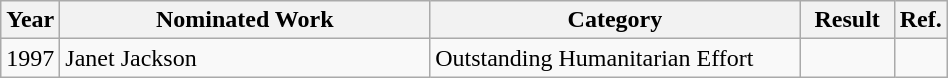<table class="wikitable" width="50%">
<tr>
<th width="5%">Year</th>
<th width="40%">Nominated Work</th>
<th width="40%">Category</th>
<th width="10%">Result</th>
<th width="5%">Ref.</th>
</tr>
<tr>
<td>1997</td>
<td>Janet Jackson</td>
<td>Outstanding Humanitarian Effort</td>
<td></td>
<td><br></td>
</tr>
</table>
